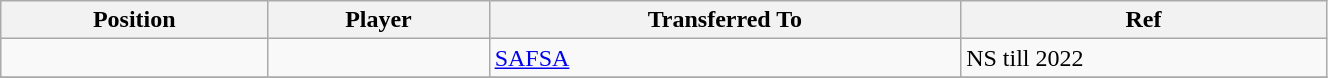<table class="wikitable sortable" style="width:70%; text-align:center; font-size:100%; text-align:left;">
<tr>
<th><strong>Position</strong></th>
<th><strong>Player</strong></th>
<th><strong>Transferred To</strong></th>
<th><strong>Ref</strong></th>
</tr>
<tr>
<td></td>
<td></td>
<td> <a href='#'>SAFSA</a></td>
<td>NS till 2022</td>
</tr>
<tr>
</tr>
</table>
